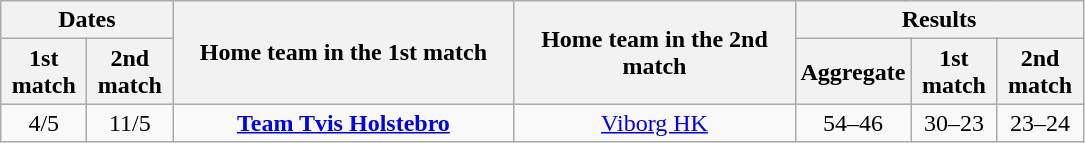<table class="wikitable" style="text-align:center; margin-left:1em;">
<tr>
<th colspan="2">Dates</th>
<th rowspan="2" style="width:220px;">Home team in the 1st match</th>
<th rowspan="2" style="width:180px;">Home team in the 2nd match</th>
<th colspan="3">Results</th>
</tr>
<tr>
<th style="width:50px;">1st match</th>
<th style="width:50px;">2nd match</th>
<th style="width:50px;">Aggregate</th>
<th style="width:50px;">1st match</th>
<th style="width:50px;">2nd match</th>
</tr>
<tr>
<td>4/5</td>
<td>11/5</td>
<td><strong><a href='#'>Team Tvis Holstebro</a></strong></td>
<td><a href='#'>Viborg HK</a></td>
<td>54–46</td>
<td>30–23</td>
<td>23–24</td>
</tr>
</table>
